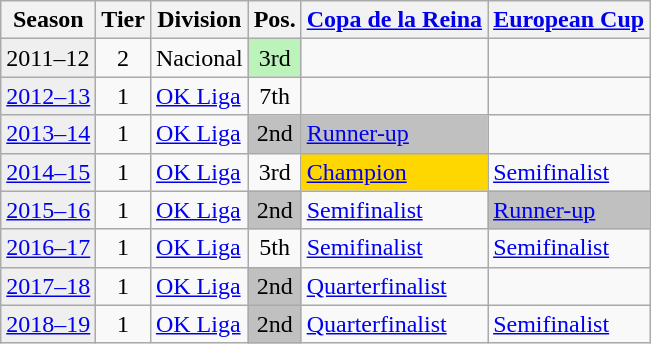<table class="wikitable">
<tr>
<th>Season</th>
<th>Tier</th>
<th>Division</th>
<th>Pos.</th>
<th><a href='#'>Copa de la Reina</a></th>
<th><a href='#'>European Cup</a></th>
</tr>
<tr>
<td style="background:#efefef;">2011–12</td>
<td align="center">2</td>
<td>Nacional</td>
<td align="center" bgcolor=#BBF3BB>3rd</td>
<td></td>
<td></td>
</tr>
<tr>
<td style="background:#efefef;"><a href='#'>2012–13</a></td>
<td align="center">1</td>
<td><a href='#'>OK Liga</a></td>
<td align="center">7th</td>
<td></td>
<td></td>
</tr>
<tr>
<td style="background:#efefef;"><a href='#'>2013–14</a></td>
<td align="center">1</td>
<td><a href='#'>OK Liga</a></td>
<td align="center" bgcolor=silver>2nd</td>
<td bgcolor=silver><a href='#'>Runner-up</a></td>
<td></td>
</tr>
<tr>
<td style="background:#efefef;"><a href='#'>2014–15</a></td>
<td align="center">1</td>
<td><a href='#'>OK Liga</a></td>
<td align="center">3rd</td>
<td bgcolor=gold><a href='#'>Champion</a></td>
<td><a href='#'>Semifinalist</a></td>
</tr>
<tr>
<td style="background:#efefef;"><a href='#'>2015–16</a></td>
<td align="center">1</td>
<td><a href='#'>OK Liga</a></td>
<td align="center" bgcolor=silver>2nd</td>
<td><a href='#'>Semifinalist</a></td>
<td bgcolor=silver><a href='#'>Runner-up</a></td>
</tr>
<tr>
<td style="background:#efefef;"><a href='#'>2016–17</a></td>
<td align="center">1</td>
<td><a href='#'>OK Liga</a></td>
<td align="center">5th</td>
<td><a href='#'>Semifinalist</a></td>
<td><a href='#'>Semifinalist</a></td>
</tr>
<tr>
<td style="background:#efefef;"><a href='#'>2017–18</a></td>
<td align="center">1</td>
<td><a href='#'>OK Liga</a></td>
<td align="center" bgcolor=silver>2nd</td>
<td><a href='#'>Quarterfinalist</a></td>
<td></td>
</tr>
<tr>
<td style="background:#efefef;"><a href='#'>2018–19</a></td>
<td align="center">1</td>
<td><a href='#'>OK Liga</a></td>
<td align="center" bgcolor=silver>2nd</td>
<td><a href='#'>Quarterfinalist</a></td>
<td><a href='#'>Semifinalist</a></td>
</tr>
</table>
